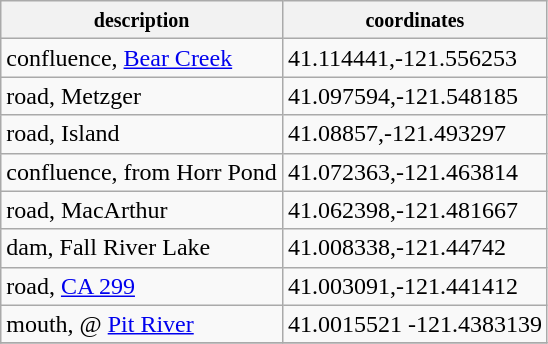<table class="wikitable sortable">
<tr>
<th><small>description</small></th>
<th><small>coordinates</small></th>
</tr>
<tr>
<td>confluence, <a href='#'>Bear Creek</a></td>
<td>41.114441,-121.556253</td>
</tr>
<tr>
<td>road, Metzger</td>
<td>41.097594,-121.548185</td>
</tr>
<tr>
<td>road, Island</td>
<td>41.08857,-121.493297</td>
</tr>
<tr>
<td>confluence, from Horr Pond</td>
<td>41.072363,-121.463814</td>
</tr>
<tr>
<td>road, MacArthur</td>
<td>41.062398,-121.481667</td>
</tr>
<tr>
<td>dam, Fall River Lake</td>
<td>41.008338,-121.44742</td>
</tr>
<tr>
<td>road, <a href='#'>CA 299</a></td>
<td>41.003091,-121.441412</td>
</tr>
<tr>
<td>mouth, @ <a href='#'>Pit River</a></td>
<td>41.0015521 -121.4383139</td>
</tr>
<tr>
</tr>
</table>
